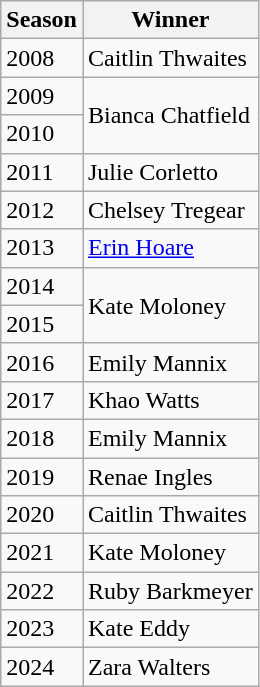<table class="wikitable collapsible">
<tr>
<th>Season</th>
<th>Winner</th>
</tr>
<tr>
<td>2008</td>
<td>Caitlin Thwaites</td>
</tr>
<tr>
<td>2009</td>
<td rowspan="2">Bianca Chatfield</td>
</tr>
<tr>
<td>2010</td>
</tr>
<tr>
<td>2011</td>
<td>Julie Corletto</td>
</tr>
<tr>
<td>2012</td>
<td>Chelsey Tregear</td>
</tr>
<tr>
<td>2013</td>
<td><a href='#'>Erin Hoare</a></td>
</tr>
<tr>
<td>2014</td>
<td rowspan="2">Kate Moloney</td>
</tr>
<tr>
<td>2015</td>
</tr>
<tr>
<td>2016</td>
<td>Emily Mannix</td>
</tr>
<tr>
<td>2017</td>
<td>Khao Watts</td>
</tr>
<tr>
<td>2018</td>
<td>Emily Mannix</td>
</tr>
<tr>
<td>2019</td>
<td>Renae Ingles</td>
</tr>
<tr>
<td>2020</td>
<td>Caitlin Thwaites</td>
</tr>
<tr>
<td>2021</td>
<td>Kate Moloney</td>
</tr>
<tr>
<td>2022</td>
<td>Ruby Barkmeyer</td>
</tr>
<tr>
<td>2023</td>
<td>Kate Eddy</td>
</tr>
<tr>
<td>2024</td>
<td>Zara Walters</td>
</tr>
</table>
